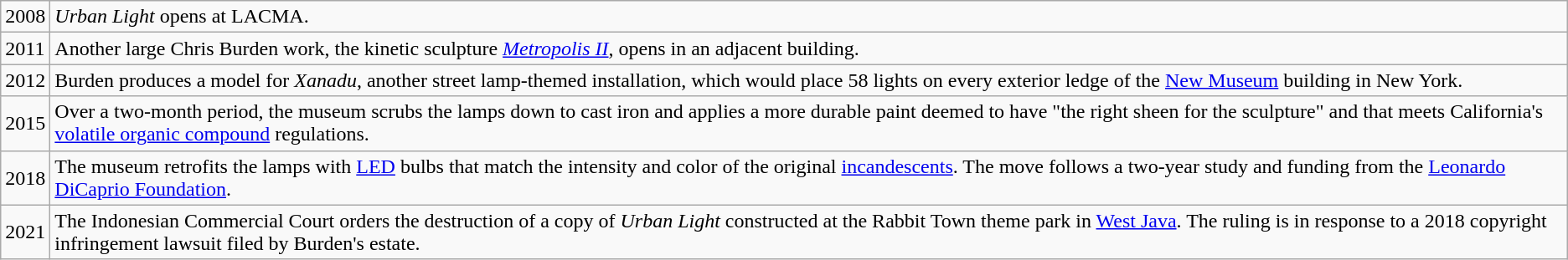<table class="wikitable">
<tr>
<td>2008</td>
<td><em>Urban Light</em> opens at LACMA.</td>
</tr>
<tr>
<td>2011</td>
<td>Another large Chris Burden work, the kinetic sculpture <em><a href='#'>Metropolis II</a></em>, opens in an adjacent building.</td>
</tr>
<tr>
<td>2012</td>
<td>Burden produces a model for <em>Xanadu</em>, another street lamp-themed installation, which would place 58 lights on every exterior ledge of the <a href='#'>New Museum</a> building in New York.</td>
</tr>
<tr>
<td>2015</td>
<td>Over a two-month period, the museum scrubs the lamps down to cast iron and applies a more durable paint deemed to have "the right sheen for the sculpture" and that meets California's <a href='#'>volatile organic compound</a> regulations.</td>
</tr>
<tr>
<td>2018</td>
<td>The museum retrofits the lamps with <a href='#'>LED</a> bulbs that match the intensity and color of the original <a href='#'>incandescents</a>. The move follows a two-year study and funding from the <a href='#'>Leonardo DiCaprio Foundation</a>.</td>
</tr>
<tr>
<td>2021</td>
<td>The Indonesian Commercial Court orders the destruction of a copy of <em>Urban Light</em> constructed at the Rabbit Town theme park in <a href='#'>West Java</a>. The ruling is in response to a 2018 copyright infringement lawsuit filed by Burden's estate.</td>
</tr>
</table>
